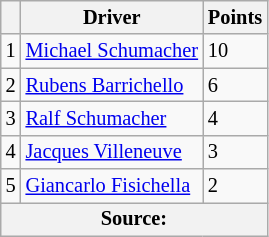<table class="wikitable" style="font-size: 85%;">
<tr>
<th scope="col"></th>
<th scope="col">Driver</th>
<th scope="col">Points</th>
</tr>
<tr>
<td align="center">1</td>
<td data-sort-value="SCH"> <a href='#'>Michael Schumacher</a></td>
<td align="left">10</td>
</tr>
<tr>
<td align="center">2</td>
<td data-sort-value="BAR"> <a href='#'>Rubens Barrichello</a></td>
<td align="left">6</td>
</tr>
<tr>
<td align="center">3</td>
<td data-sort-value="SCH"> <a href='#'>Ralf Schumacher</a></td>
<td align="left">4</td>
</tr>
<tr>
<td align="center">4</td>
<td data-sort-value="VIL"> <a href='#'>Jacques Villeneuve</a></td>
<td align="left">3</td>
</tr>
<tr>
<td align="center">5</td>
<td data-sort-value="FIS"> <a href='#'>Giancarlo Fisichella</a></td>
<td align="left">2</td>
</tr>
<tr>
<th colspan=3>Source:</th>
</tr>
</table>
